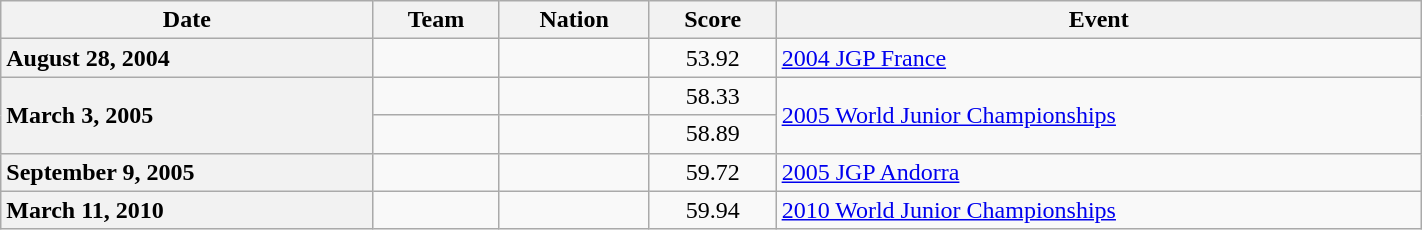<table class="wikitable unsortable" style="text-align:left; width:75%">
<tr>
<th scope="col">Date</th>
<th scope="col">Team</th>
<th scope="col">Nation</th>
<th scope="col">Score</th>
<th scope="col">Event</th>
</tr>
<tr>
<th scope="row" style="text-align:left">August 28, 2004</th>
<td></td>
<td></td>
<td style="text-align:center">53.92</td>
<td><a href='#'>2004 JGP France</a></td>
</tr>
<tr>
<th scope="row" style="text-align:left" rowspan="2">March 3, 2005</th>
<td></td>
<td></td>
<td style="text-align:center">58.33</td>
<td rowspan="2"><a href='#'>2005 World Junior Championships</a></td>
</tr>
<tr>
<td></td>
<td></td>
<td style="text-align:center">58.89</td>
</tr>
<tr>
<th scope="row" style="text-align:left">September 9, 2005</th>
<td></td>
<td></td>
<td style="text-align:center">59.72</td>
<td><a href='#'>2005 JGP Andorra</a></td>
</tr>
<tr>
<th scope="row" style="text-align:left">March 11, 2010</th>
<td></td>
<td></td>
<td style="text-align:center">59.94</td>
<td><a href='#'>2010 World Junior Championships</a></td>
</tr>
</table>
